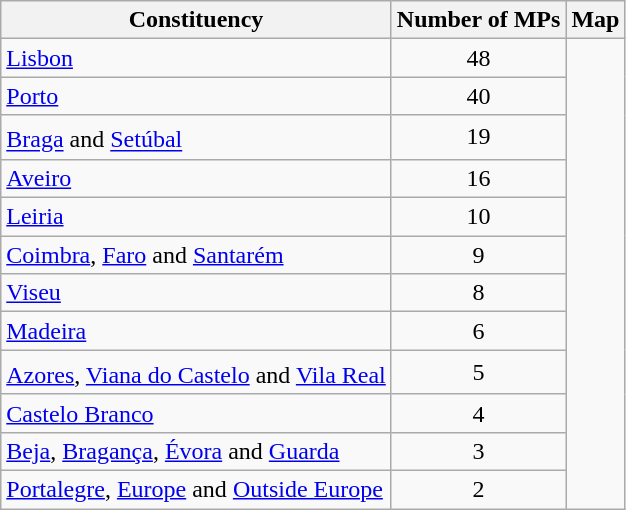<table class="wikitable">
<tr>
<th>Constituency</th>
<th>Number of MPs</th>
<th>Map</th>
</tr>
<tr>
<td><a href='#'>Lisbon</a></td>
<td style="text-align:center;">48</td>
<td style="text-align:center;" rowspan="12"></td>
</tr>
<tr>
<td><a href='#'>Porto</a></td>
<td style="text-align:center;">40</td>
</tr>
<tr>
<td><a href='#'>Braga</a> and <a href='#'>Setúbal</a><sup></sup></td>
<td style="text-align:center;">19</td>
</tr>
<tr>
<td><a href='#'>Aveiro</a></td>
<td style="text-align:center;">16</td>
</tr>
<tr>
<td><a href='#'>Leiria</a></td>
<td style="text-align:center;">10</td>
</tr>
<tr>
<td><a href='#'>Coimbra</a>, <a href='#'>Faro</a> and <a href='#'>Santarém</a></td>
<td style="text-align:center;">9</td>
</tr>
<tr>
<td><a href='#'>Viseu</a></td>
<td style="text-align:center;">8</td>
</tr>
<tr>
<td><a href='#'>Madeira</a></td>
<td style="text-align:center;">6</td>
</tr>
<tr>
<td><a href='#'>Azores</a>, <a href='#'>Viana do Castelo</a><sup></sup> and <a href='#'>Vila Real</a></td>
<td style="text-align:center;">5</td>
</tr>
<tr>
<td><a href='#'>Castelo Branco</a></td>
<td style="text-align:center;">4</td>
</tr>
<tr>
<td><a href='#'>Beja</a>, <a href='#'>Bragança</a>, <a href='#'>Évora</a> and <a href='#'>Guarda</a></td>
<td style="text-align:center;">3</td>
</tr>
<tr>
<td><a href='#'>Portalegre</a>, <a href='#'>Europe</a> and <a href='#'>Outside Europe</a></td>
<td style="text-align:center;">2</td>
</tr>
</table>
